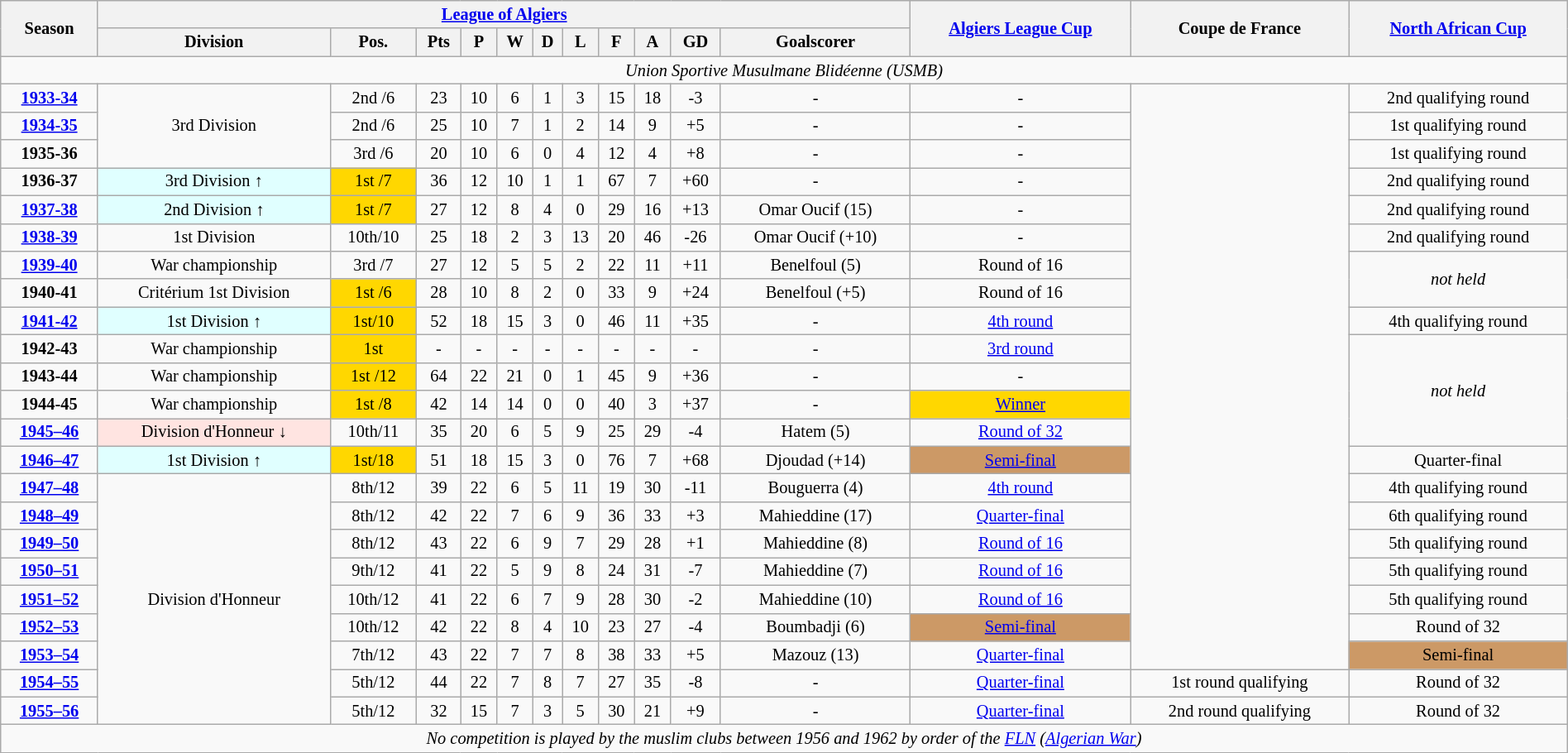<table class="wikitable" style="font-size:85%;width:100%; text-align:center">
<tr>
<th rowspan=2>Season</th>
<th colspan=11><a href='#'>League of Algiers</a></th>
<th rowspan=2><a href='#'>Algiers League Cup</a></th>
<th rowspan=2>Coupe de France</th>
<th rowspan=2><a href='#'>North African Cup</a></th>
</tr>
<tr>
<th>Division</th>
<th>Pos.</th>
<th>Pts</th>
<th>P</th>
<th>W</th>
<th>D</th>
<th>L</th>
<th>F</th>
<th>A</th>
<th>GD</th>
<th>Goalscorer</th>
</tr>
<tr>
<td colspan=16><em>Union Sportive Musulmane Blidéenne (USMB)</em></td>
</tr>
<tr>
<td><strong><a href='#'>1933-34</a></strong></td>
<td rowspan="3">3rd Division</td>
<td>2nd /6</td>
<td>23</td>
<td>10</td>
<td>6</td>
<td>1</td>
<td>3</td>
<td>15</td>
<td>18</td>
<td>-3</td>
<td>-</td>
<td>-</td>
<td rowspan="21"></td>
<td>2nd qualifying round</td>
</tr>
<tr>
<td><strong><a href='#'>1934-35</a></strong></td>
<td>2nd /6</td>
<td>25</td>
<td>10</td>
<td>7</td>
<td>1</td>
<td>2</td>
<td>14</td>
<td>9</td>
<td>+5</td>
<td>-</td>
<td>-</td>
<td>1st qualifying round</td>
</tr>
<tr>
<td><strong>1935-36</strong></td>
<td>3rd /6</td>
<td>20</td>
<td>10</td>
<td>6</td>
<td>0</td>
<td>4</td>
<td>12</td>
<td>4</td>
<td>+8</td>
<td>-</td>
<td>-</td>
<td>1st qualifying round</td>
</tr>
<tr>
<td><strong>1936-37</strong></td>
<td bgcolor=LightCyan>3rd Division ↑</td>
<td bgcolor="gold">1st /7</td>
<td>36</td>
<td>12</td>
<td>10</td>
<td>1</td>
<td>1</td>
<td>67</td>
<td>7</td>
<td>+60</td>
<td>-</td>
<td>-</td>
<td>2nd qualifying round</td>
</tr>
<tr>
<td><strong><a href='#'>1937-38</a></strong></td>
<td bgcolor=LightCyan>2nd Division ↑</td>
<td bgcolor="gold">1st /7</td>
<td>27</td>
<td>12</td>
<td>8</td>
<td>4</td>
<td>0</td>
<td>29</td>
<td>16</td>
<td>+13</td>
<td>Omar Oucif (15)</td>
<td>-</td>
<td>2nd qualifying round</td>
</tr>
<tr>
<td><strong><a href='#'>1938-39</a></strong></td>
<td>1st Division</td>
<td>10th/10</td>
<td>25</td>
<td>18</td>
<td>2</td>
<td>3</td>
<td>13</td>
<td>20</td>
<td>46</td>
<td>-26</td>
<td>Omar Oucif (+10)</td>
<td>-</td>
<td>2nd qualifying round</td>
</tr>
<tr>
<td><strong><a href='#'>1939-40</a></strong></td>
<td>War championship</td>
<td>3rd /7</td>
<td>27</td>
<td>12</td>
<td>5</td>
<td>5</td>
<td>2</td>
<td>22</td>
<td>11</td>
<td>+11</td>
<td>Benelfoul (5)</td>
<td>Round of 16</td>
<td rowspan="2"><em>not held</em></td>
</tr>
<tr>
<td><strong>1940-41</strong></td>
<td>Critérium 1st Division</td>
<td bgcolor="gold">1st /6</td>
<td>28</td>
<td>10</td>
<td>8</td>
<td>2</td>
<td>0</td>
<td>33</td>
<td>9</td>
<td>+24</td>
<td>Benelfoul (+5)</td>
<td>Round of 16</td>
</tr>
<tr>
<td><strong><a href='#'>1941-42</a></strong></td>
<td bgcolor=LightCyan>1st Division ↑</td>
<td bgcolor="gold">1st/10</td>
<td>52</td>
<td>18</td>
<td>15</td>
<td>3</td>
<td>0</td>
<td>46</td>
<td>11</td>
<td>+35</td>
<td>-</td>
<td><a href='#'>4th round</a></td>
<td>4th qualifying round</td>
</tr>
<tr>
<td><strong>1942-43</strong></td>
<td>War championship</td>
<td bgcolor="gold">1st</td>
<td>-</td>
<td>-</td>
<td>-</td>
<td>-</td>
<td>-</td>
<td>-</td>
<td>-</td>
<td>-</td>
<td>-</td>
<td><a href='#'>3rd round</a></td>
<td rowspan="4"><em>not held</em></td>
</tr>
<tr>
<td><strong>1943-44</strong></td>
<td>War championship</td>
<td bgcolor="gold">1st /12</td>
<td>64</td>
<td>22</td>
<td>21</td>
<td>0</td>
<td>1</td>
<td>45</td>
<td>9</td>
<td>+36</td>
<td>-</td>
<td>-</td>
</tr>
<tr>
<td><strong>1944-45</strong></td>
<td>War championship</td>
<td bgcolor="gold">1st /8</td>
<td>42</td>
<td>14</td>
<td>14</td>
<td>0</td>
<td>0</td>
<td>40</td>
<td>3</td>
<td>+37</td>
<td>-</td>
<td bgcolor="gold"><a href='#'>Winner</a></td>
</tr>
<tr>
<td><strong><a href='#'>1945–46</a></strong></td>
<td bgcolor=MistyRose>Division d'Honneur ↓</td>
<td>10th/11</td>
<td>35</td>
<td>20</td>
<td>6</td>
<td>5</td>
<td>9</td>
<td>25</td>
<td>29</td>
<td>-4</td>
<td>Hatem (5)</td>
<td><a href='#'>Round of 32</a></td>
</tr>
<tr>
<td><strong><a href='#'>1946–47</a></strong></td>
<td bgcolor=LightCyan>1st Division ↑</td>
<td bgcolor="gold">1st/18</td>
<td>51</td>
<td>18</td>
<td>15</td>
<td>3</td>
<td>0</td>
<td>76</td>
<td>7</td>
<td>+68</td>
<td>Djoudad (+14)</td>
<td bgcolor=#cc9966><a href='#'>Semi-final</a></td>
<td>Quarter-final</td>
</tr>
<tr>
<td><strong><a href='#'>1947–48</a></strong></td>
<td rowspan="9">Division d'Honneur</td>
<td>8th/12</td>
<td>39</td>
<td>22</td>
<td>6</td>
<td>5</td>
<td>11</td>
<td>19</td>
<td>30</td>
<td>-11</td>
<td>Bouguerra (4)</td>
<td><a href='#'>4th round</a></td>
<td>4th qualifying round</td>
</tr>
<tr>
<td><strong><a href='#'>1948–49</a></strong></td>
<td>8th/12</td>
<td>42</td>
<td>22</td>
<td>7</td>
<td>6</td>
<td>9</td>
<td>36</td>
<td>33</td>
<td>+3</td>
<td>Mahieddine (17)</td>
<td><a href='#'>Quarter-final</a></td>
<td>6th qualifying round</td>
</tr>
<tr>
<td><strong><a href='#'>1949–50</a></strong></td>
<td>8th/12</td>
<td>43</td>
<td>22</td>
<td>6</td>
<td>9</td>
<td>7</td>
<td>29</td>
<td>28</td>
<td>+1</td>
<td>Mahieddine (8)</td>
<td><a href='#'>Round of 16</a></td>
<td>5th qualifying round</td>
</tr>
<tr>
<td><strong><a href='#'>1950–51</a></strong></td>
<td>9th/12</td>
<td>41</td>
<td>22</td>
<td>5</td>
<td>9</td>
<td>8</td>
<td>24</td>
<td>31</td>
<td>-7</td>
<td>Mahieddine (7)</td>
<td><a href='#'>Round of 16</a></td>
<td>5th qualifying round</td>
</tr>
<tr>
<td><strong><a href='#'>1951–52</a></strong></td>
<td>10th/12</td>
<td>41</td>
<td>22</td>
<td>6</td>
<td>7</td>
<td>9</td>
<td>28</td>
<td>30</td>
<td>-2</td>
<td>Mahieddine (10)</td>
<td><a href='#'>Round of 16</a></td>
<td>5th qualifying round</td>
</tr>
<tr>
<td><strong><a href='#'>1952–53</a></strong></td>
<td>10th/12</td>
<td>42</td>
<td>22</td>
<td>8</td>
<td>4</td>
<td>10</td>
<td>23</td>
<td>27</td>
<td>-4</td>
<td>Boumbadji (6)</td>
<td bgcolor=#cc9966><a href='#'>Semi-final</a></td>
<td>Round of 32</td>
</tr>
<tr>
<td><strong><a href='#'>1953–54</a></strong></td>
<td>7th/12</td>
<td>43</td>
<td>22</td>
<td>7</td>
<td>7</td>
<td>8</td>
<td>38</td>
<td>33</td>
<td>+5</td>
<td>Mazouz (13)</td>
<td><a href='#'>Quarter-final</a></td>
<td bgcolor=#cc9966>Semi-final</td>
</tr>
<tr>
<td><strong><a href='#'>1954–55</a></strong></td>
<td>5th/12</td>
<td>44</td>
<td>22</td>
<td>7</td>
<td>8</td>
<td>7</td>
<td>27</td>
<td>35</td>
<td>-8</td>
<td>-</td>
<td><a href='#'>Quarter-final</a></td>
<td>1st round qualifying</td>
<td>Round of 32</td>
</tr>
<tr>
<td><strong><a href='#'>1955–56</a></strong></td>
<td>5th/12</td>
<td>32</td>
<td>15</td>
<td>7</td>
<td>3</td>
<td>5</td>
<td>30</td>
<td>21</td>
<td>+9</td>
<td>-</td>
<td><a href='#'>Quarter-final</a></td>
<td>2nd round qualifying</td>
<td>Round of 32</td>
</tr>
<tr>
<td colspan=16><em>No competition is played by the muslim clubs between 1956 and 1962 by order of the <a href='#'>FLN</a> (<a href='#'>Algerian War</a>)</em></td>
</tr>
</table>
